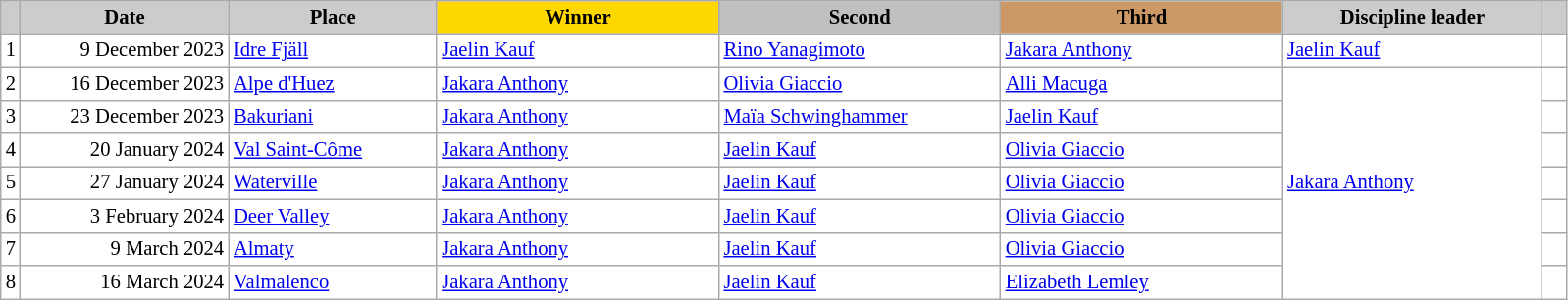<table class="wikitable plainrowheaders" style="background:#fff; font-size:86%; line-height:16px; border:grey solid 1px; border-collapse:collapse;">
<tr>
<th scope="col" style="background:#ccc; width=10 px;"></th>
<th scope="col" style="background:#ccc; width:135px;">Date</th>
<th scope="col" style="background:#ccc; width:135px;">Place</th>
<th scope="col" style="background:gold; width:185px;">Winner</th>
<th scope="col" style="background:silver; width:185px;">Second</th>
<th scope="col" style="background:#c96; width:185px;">Third</th>
<th scope="col" style="background:#ccc; width:170px;">Discipline leader</th>
<th scope="col" style="background:#ccc; width:10px;"></th>
</tr>
<tr>
<td align="center">1</td>
<td align="right">9 December 2023</td>
<td> <a href='#'>Idre Fjäll</a></td>
<td> <a href='#'>Jaelin Kauf</a></td>
<td> <a href='#'>Rino Yanagimoto</a></td>
<td> <a href='#'>Jakara Anthony</a></td>
<td> <a href='#'>Jaelin Kauf</a></td>
<td></td>
</tr>
<tr>
<td align="center">2</td>
<td align="right">16 December 2023</td>
<td> <a href='#'>Alpe d'Huez</a></td>
<td> <a href='#'>Jakara Anthony</a></td>
<td> <a href='#'>Olivia Giaccio</a></td>
<td> <a href='#'>Alli Macuga</a></td>
<td rowspan=7> <a href='#'>Jakara Anthony</a></td>
<td></td>
</tr>
<tr>
<td align="center">3</td>
<td align="right">23 December 2023</td>
<td> <a href='#'>Bakuriani</a></td>
<td> <a href='#'>Jakara Anthony</a></td>
<td> <a href='#'>Maïa Schwinghammer</a></td>
<td> <a href='#'>Jaelin Kauf</a></td>
<td></td>
</tr>
<tr>
<td align="center">4</td>
<td align="right">20 January 2024</td>
<td> <a href='#'>Val Saint-Côme</a></td>
<td> <a href='#'>Jakara Anthony</a></td>
<td> <a href='#'>Jaelin Kauf</a></td>
<td> <a href='#'>Olivia Giaccio</a></td>
<td></td>
</tr>
<tr>
<td align="center">5</td>
<td align="right">27 January 2024</td>
<td> <a href='#'>Waterville</a></td>
<td> <a href='#'>Jakara Anthony</a></td>
<td> <a href='#'>Jaelin Kauf</a></td>
<td> <a href='#'>Olivia Giaccio</a></td>
<td></td>
</tr>
<tr>
<td align="center">6</td>
<td align="right">3 February 2024</td>
<td> <a href='#'>Deer Valley</a></td>
<td> <a href='#'>Jakara Anthony</a></td>
<td> <a href='#'>Jaelin Kauf</a></td>
<td> <a href='#'>Olivia Giaccio</a></td>
<td></td>
</tr>
<tr>
<td align="center">7</td>
<td align="right">9 March 2024</td>
<td> <a href='#'>Almaty</a></td>
<td> <a href='#'>Jakara Anthony</a></td>
<td> <a href='#'>Jaelin Kauf</a></td>
<td> <a href='#'>Olivia Giaccio</a></td>
<td></td>
</tr>
<tr>
<td align="center">8</td>
<td align="right">16 March 2024</td>
<td> <a href='#'>Valmalenco</a></td>
<td> <a href='#'>Jakara Anthony</a></td>
<td> <a href='#'>Jaelin Kauf</a></td>
<td> <a href='#'>Elizabeth Lemley</a></td>
<td></td>
</tr>
</table>
